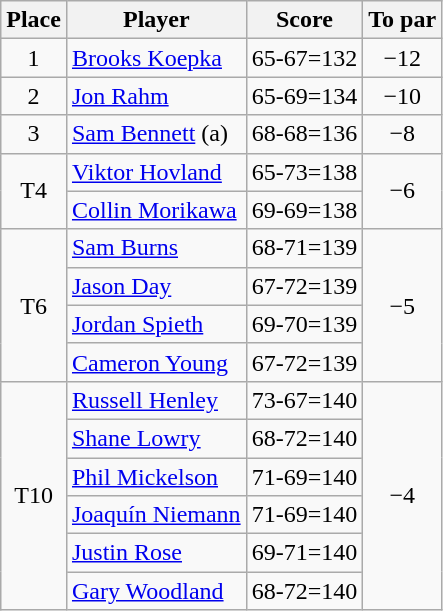<table class="wikitable">
<tr>
<th>Place</th>
<th>Player</th>
<th>Score</th>
<th>To par</th>
</tr>
<tr>
<td align=center>1</td>
<td> <a href='#'>Brooks Koepka</a></td>
<td>65-67=132</td>
<td align=center>−12</td>
</tr>
<tr>
<td align=center>2</td>
<td> <a href='#'>Jon Rahm</a></td>
<td>65-69=134</td>
<td align=center>−10</td>
</tr>
<tr>
<td align=center>3</td>
<td> <a href='#'>Sam Bennett</a> (a)</td>
<td>68-68=136</td>
<td align=center>−8</td>
</tr>
<tr>
<td rowspan=2 align=center>T4</td>
<td> <a href='#'>Viktor Hovland</a></td>
<td>65-73=138</td>
<td rowspan=2 align=center>−6</td>
</tr>
<tr>
<td> <a href='#'>Collin Morikawa</a></td>
<td>69-69=138</td>
</tr>
<tr>
<td rowspan=4 align=center>T6</td>
<td> <a href='#'>Sam Burns</a></td>
<td>68-71=139</td>
<td rowspan=4 align=center>−5</td>
</tr>
<tr>
<td> <a href='#'>Jason Day</a></td>
<td>67-72=139</td>
</tr>
<tr>
<td> <a href='#'>Jordan Spieth</a></td>
<td>69-70=139</td>
</tr>
<tr>
<td> <a href='#'>Cameron Young</a></td>
<td>67-72=139</td>
</tr>
<tr>
<td rowspan=6 align=center>T10</td>
<td> <a href='#'>Russell Henley</a></td>
<td>73-67=140</td>
<td rowspan=6 align=center>−4</td>
</tr>
<tr>
<td> <a href='#'>Shane Lowry</a></td>
<td>68-72=140</td>
</tr>
<tr>
<td> <a href='#'>Phil Mickelson</a></td>
<td>71-69=140</td>
</tr>
<tr>
<td> <a href='#'>Joaquín Niemann</a></td>
<td>71-69=140</td>
</tr>
<tr>
<td> <a href='#'>Justin Rose</a></td>
<td>69-71=140</td>
</tr>
<tr>
<td> <a href='#'>Gary Woodland</a></td>
<td>68-72=140</td>
</tr>
</table>
